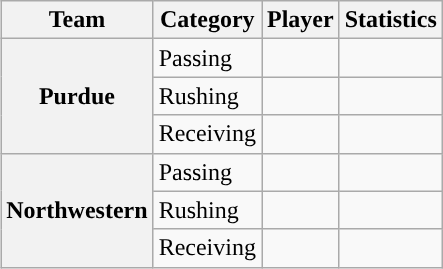<table class="wikitable" style="float:right">
<tr>
<th>Team</th>
<th>Category</th>
<th>Player</th>
<th>Statistics</th>
</tr>
<tr>
<th rowspan=3>Purdue</th>
<td>Passing</td>
<td></td>
<td></td>
</tr>
<tr>
<td>Rushing</td>
<td></td>
<td></td>
</tr>
<tr>
<td>Receiving</td>
<td></td>
<td></td>
</tr>
<tr>
<th rowspan=3>Northwestern</th>
<td>Passing</td>
<td></td>
<td></td>
</tr>
<tr>
<td>Rushing</td>
<td></td>
<td></td>
</tr>
<tr>
<td>Receiving</td>
<td></td>
<td></td>
</tr>
</table>
